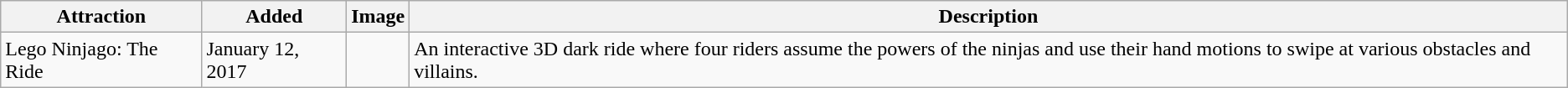<table class="wikitable sortable">
<tr>
<th scope="col">Attraction</th>
<th scope="col">Added</th>
<th scope="col" class="unsortable">Image</th>
<th scope="col" class="unsortable">Description</th>
</tr>
<tr>
<td>Lego Ninjago: The Ride</td>
<td>January 12, 2017</td>
<td></td>
<td>An interactive 3D dark ride where four riders assume the powers of the ninjas and use their hand motions to swipe at various obstacles and villains.</td>
</tr>
</table>
